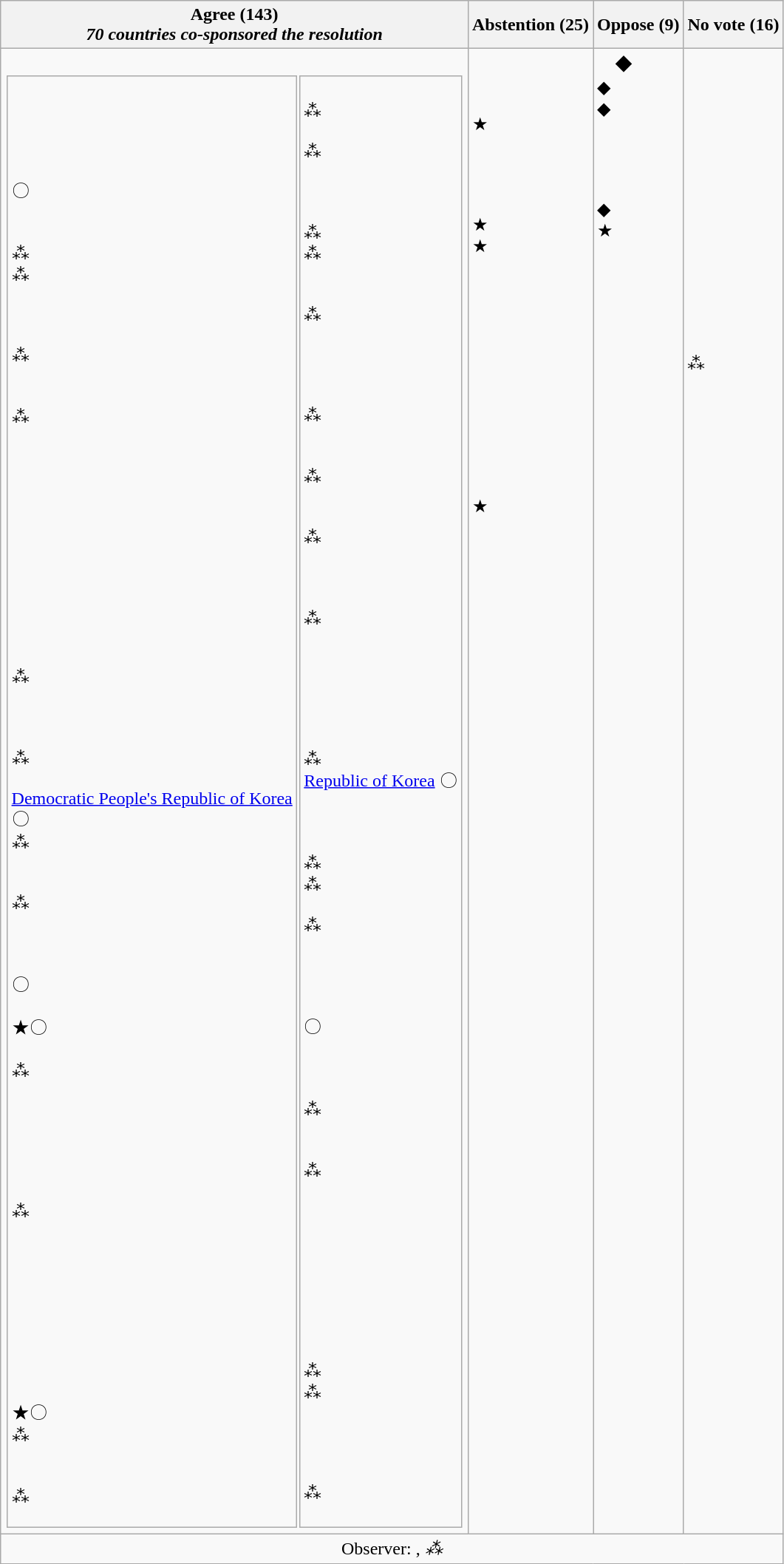<table class="wikitable">
<tr>
<th><strong>Agree (143)</strong> <br><strong><em>70 countries co-sponsored the resolution</em></strong></th>
<th><strong>Abstention (25)</strong></th>
<th><strong> Oppose (9)</strong></th>
<th><strong>No vote (16)</strong></th>
</tr>
<tr style="vertical-align: top;">
<td><br><table>
<tr style="vertical-align: top;">
<td><br><br><br><br><br> 〇<br><br><br> ⁂<br> ⁂<br><br><br><br> ⁂<br><br><br> ⁂<br><br><br><br><br><br><br><br><br><br><br><br><br> ⁂<br><br><br><br> ⁂<br><br> <a href='#'>Democratic People's Republic of Korea</a><br> 〇<br> ⁂<br><br><br> ⁂<br><br><br><br> 〇<br><br> ★〇<br><br> ⁂<br><br><br><br><br><br><br> ⁂<br><br><br><br><br><br><br><br><br><br> ★〇<br> ⁂<br><br><br> ⁂<br></td>
<td><br> ⁂<br><br> ⁂<br><br><br><br> ⁂<br> ⁂<br><br><br> ⁂<br><br><br><br><br> ⁂<br><br><br> ⁂<br><br><br> ⁂<br><br><br> <br> ⁂<br><br><br><br><br><br><br> ⁂<br> <a href='#'>Republic of Korea</a> 〇<br><br><br><br> ⁂<br> ⁂<br><br> ⁂<br><br><br><br><br>  〇 <br><br><br><br> ⁂<br> <br><br> ⁂<br><br><br><br><br><br><br><br><br><br> ⁂<br> ⁂<br><br><br><br><br> ⁂<br><br></td>
</tr>
</table>
</td>
<td><br><br><br> ★<br><br><br><br><br> ★<br> ★<br><br><br><br><br><br><br><br><br><br><br><br><br> ★<br></td>
<td>　◆<br> ◆<br> ◆<br><br><br><br><br> ◆<br> ★</td>
<td><br><br><br><br><br><br><br><br><br><br><br><br><br><br><br> ⁂</td>
</tr>
<tr style="text-align: center;">
<td colspan="4">Observer:  , <em> ⁂</em></td>
</tr>
</table>
